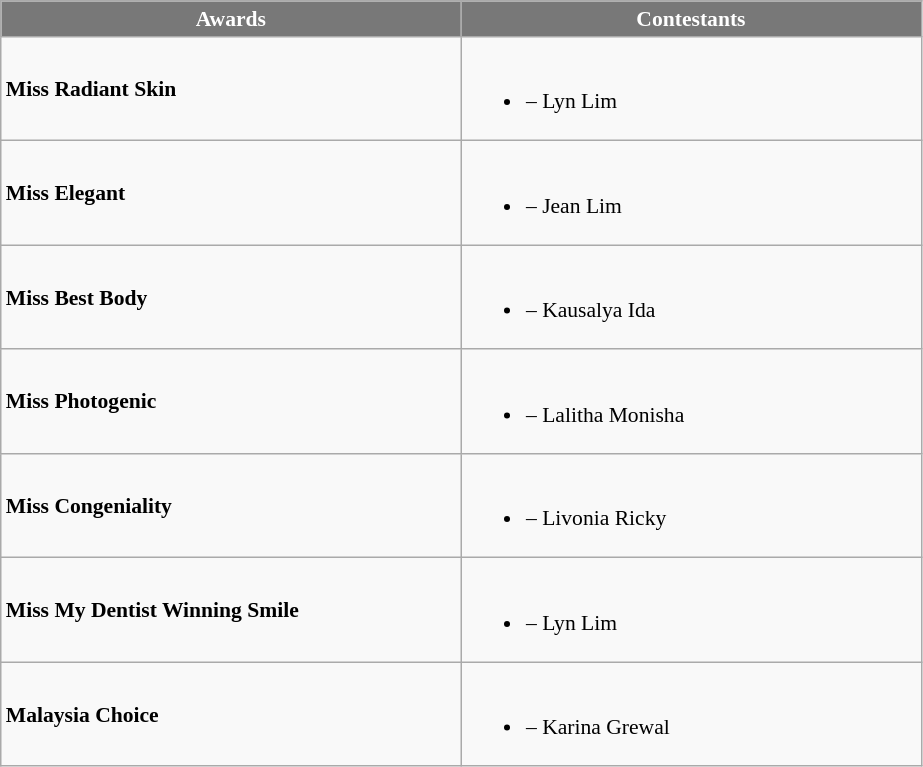<table class="wikitable sortable" style="font-size: 90%;">
<tr>
<th width="300" style="background-color:#787878;color:#FFFFFF;">Awards</th>
<th width="300" style="background-color:#787878;color:#FFFFFF;">Contestants</th>
</tr>
<tr>
<td><strong>Miss Radiant Skin</strong></td>
<td><br><ul><li><strong></strong> – Lyn Lim</li></ul></td>
</tr>
<tr>
<td><strong>Miss Elegant</strong></td>
<td><br><ul><li><strong></strong> – Jean Lim</li></ul></td>
</tr>
<tr>
<td><strong>Miss Best Body</strong></td>
<td><br><ul><li><strong></strong> – Kausalya Ida</li></ul></td>
</tr>
<tr>
<td><strong>Miss Photogenic</strong></td>
<td><br><ul><li><strong></strong> – Lalitha Monisha</li></ul></td>
</tr>
<tr>
<td><strong>Miss Congeniality</strong></td>
<td><br><ul><li><strong></strong> – Livonia Ricky</li></ul></td>
</tr>
<tr>
<td><strong>Miss My Dentist Winning Smile</strong></td>
<td><br><ul><li><strong></strong> – Lyn Lim</li></ul></td>
</tr>
<tr>
<td><strong>Malaysia Choice</strong></td>
<td><br><ul><li><strong></strong> – Karina Grewal</li></ul></td>
</tr>
</table>
